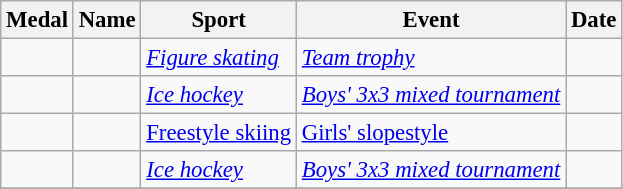<table class="wikitable sortable" style="font-size: 95%">
<tr>
<th>Medal</th>
<th>Name</th>
<th>Sport</th>
<th>Event</th>
<th>Date</th>
</tr>
<tr>
<td><em></em></td>
<td><em></em></td>
<td><em><a href='#'>Figure skating</a></em></td>
<td><em><a href='#'>Team trophy</a></em></td>
<td><em></em></td>
</tr>
<tr>
<td><em></em></td>
<td><em></em></td>
<td><em><a href='#'>Ice hockey</a></em></td>
<td><em><a href='#'>Boys' 3x3 mixed tournament</a></em></td>
<td><em></em></td>
</tr>
<tr>
<td></td>
<td></td>
<td><a href='#'>Freestyle skiing</a></td>
<td><a href='#'>Girls' slopestyle</a></td>
<td></td>
</tr>
<tr>
<td><em></em></td>
<td><em></em></td>
<td><em><a href='#'>Ice hockey</a></em></td>
<td><em><a href='#'>Boys' 3x3 mixed tournament</a></em></td>
<td><em></em></td>
</tr>
<tr>
</tr>
</table>
